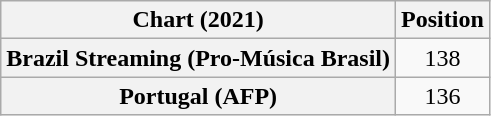<table class="wikitable plainrowheaders" style="text-align:center">
<tr>
<th scope="col">Chart (2021)</th>
<th scope="col">Position</th>
</tr>
<tr>
<th scope="row">Brazil Streaming (Pro-Música Brasil)</th>
<td>138</td>
</tr>
<tr>
<th scope="row">Portugal (AFP)</th>
<td>136</td>
</tr>
</table>
